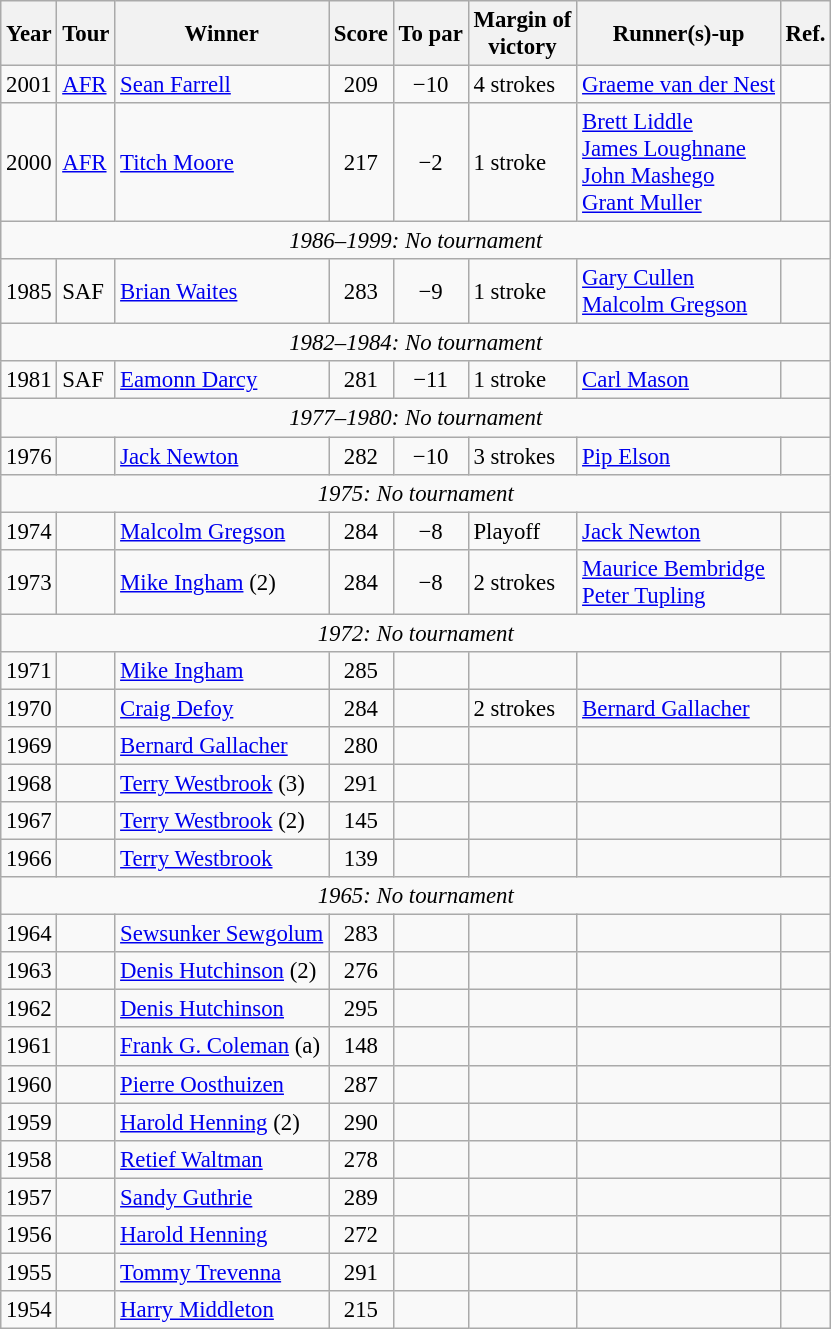<table class=wikitable style="font-size:95%">
<tr>
<th>Year</th>
<th>Tour</th>
<th>Winner</th>
<th>Score</th>
<th>To par</th>
<th>Margin of<br>victory</th>
<th>Runner(s)-up</th>
<th>Ref.</th>
</tr>
<tr>
<td>2001</td>
<td><a href='#'>AFR</a></td>
<td> <a href='#'>Sean Farrell</a></td>
<td align=center>209</td>
<td align=center>−10</td>
<td>4 strokes</td>
<td> <a href='#'>Graeme van der Nest</a></td>
<td></td>
</tr>
<tr>
<td>2000</td>
<td><a href='#'>AFR</a></td>
<td> <a href='#'>Titch Moore</a></td>
<td align=center>217</td>
<td align=center>−2</td>
<td>1 stroke</td>
<td> <a href='#'>Brett Liddle</a><br> <a href='#'>James Loughnane</a><br> <a href='#'>John Mashego</a><br> <a href='#'>Grant Muller</a></td>
<td></td>
</tr>
<tr>
<td colspan=8 align=center><em>1986–1999: No tournament</em></td>
</tr>
<tr>
<td>1985</td>
<td>SAF</td>
<td> <a href='#'>Brian Waites</a></td>
<td align=center>283</td>
<td align=center>−9</td>
<td>1 stroke</td>
<td> <a href='#'>Gary Cullen</a><br> <a href='#'>Malcolm Gregson</a></td>
<td></td>
</tr>
<tr>
<td colspan=8 align=center><em>1982–1984: No tournament</em></td>
</tr>
<tr>
<td>1981</td>
<td>SAF</td>
<td> <a href='#'>Eamonn Darcy</a></td>
<td align=center>281</td>
<td align=center>−11</td>
<td>1 stroke</td>
<td> <a href='#'>Carl Mason</a></td>
<td></td>
</tr>
<tr>
<td colspan=8 align=center><em>1977–1980: No tournament</em></td>
</tr>
<tr>
<td>1976</td>
<td></td>
<td> <a href='#'>Jack Newton</a></td>
<td align=center>282</td>
<td align=center>−10</td>
<td>3 strokes</td>
<td> <a href='#'>Pip Elson</a></td>
<td></td>
</tr>
<tr>
<td colspan=8 align=center><em>1975: No tournament</em></td>
</tr>
<tr>
<td>1974</td>
<td></td>
<td> <a href='#'>Malcolm Gregson</a></td>
<td align=center>284</td>
<td align=center>−8</td>
<td>Playoff</td>
<td> <a href='#'>Jack Newton</a></td>
<td></td>
</tr>
<tr>
<td>1973</td>
<td></td>
<td> <a href='#'>Mike Ingham</a> (2)</td>
<td align=center>284</td>
<td align=center>−8</td>
<td>2 strokes</td>
<td> <a href='#'>Maurice Bembridge</a><br> <a href='#'>Peter Tupling</a></td>
<td></td>
</tr>
<tr>
<td colspan=8 align=center><em>1972: No tournament</em></td>
</tr>
<tr>
<td>1971</td>
<td></td>
<td> <a href='#'>Mike Ingham</a></td>
<td align=center>285</td>
<td align=center></td>
<td></td>
<td></td>
<td></td>
</tr>
<tr>
<td>1970</td>
<td></td>
<td> <a href='#'>Craig Defoy</a></td>
<td align=center>284</td>
<td align=center></td>
<td>2 strokes</td>
<td> <a href='#'>Bernard Gallacher</a></td>
<td></td>
</tr>
<tr>
<td>1969</td>
<td></td>
<td> <a href='#'>Bernard Gallacher</a></td>
<td align=center>280</td>
<td align=center></td>
<td></td>
<td></td>
<td></td>
</tr>
<tr>
<td>1968</td>
<td></td>
<td> <a href='#'>Terry Westbrook</a> (3)</td>
<td align=center>291</td>
<td align=center></td>
<td></td>
<td></td>
<td></td>
</tr>
<tr>
<td>1967</td>
<td></td>
<td> <a href='#'>Terry Westbrook</a> (2)</td>
<td align=center>145</td>
<td align=center></td>
<td></td>
<td></td>
<td></td>
</tr>
<tr>
<td>1966</td>
<td></td>
<td> <a href='#'>Terry Westbrook</a></td>
<td align=center>139</td>
<td align=center></td>
<td></td>
<td></td>
<td></td>
</tr>
<tr>
<td colspan=8 align=center><em>1965: No tournament</em></td>
</tr>
<tr>
<td>1964</td>
<td></td>
<td> <a href='#'>Sewsunker Sewgolum</a></td>
<td align=center>283</td>
<td align=center></td>
<td></td>
<td></td>
<td></td>
</tr>
<tr>
<td>1963</td>
<td></td>
<td> <a href='#'>Denis Hutchinson</a> (2)</td>
<td align=center>276</td>
<td align=center></td>
<td></td>
<td></td>
<td></td>
</tr>
<tr>
<td>1962</td>
<td></td>
<td> <a href='#'>Denis Hutchinson</a></td>
<td align=center>295</td>
<td align=center></td>
<td></td>
<td></td>
<td></td>
</tr>
<tr>
<td>1961</td>
<td></td>
<td> <a href='#'>Frank G. Coleman</a> (a)</td>
<td align=center>148</td>
<td align=center></td>
<td></td>
<td></td>
<td></td>
</tr>
<tr>
<td>1960</td>
<td></td>
<td> <a href='#'>Pierre Oosthuizen</a></td>
<td align=center>287</td>
<td align=center></td>
<td></td>
<td></td>
<td></td>
</tr>
<tr>
<td>1959</td>
<td></td>
<td> <a href='#'>Harold Henning</a> (2)</td>
<td align=center>290</td>
<td align=center></td>
<td></td>
<td></td>
<td></td>
</tr>
<tr>
<td>1958</td>
<td></td>
<td> <a href='#'>Retief Waltman</a></td>
<td align=center>278</td>
<td align=center></td>
<td></td>
<td></td>
<td></td>
</tr>
<tr>
<td>1957</td>
<td></td>
<td> <a href='#'>Sandy Guthrie</a></td>
<td align=center>289</td>
<td align=center></td>
<td></td>
<td></td>
<td></td>
</tr>
<tr>
<td>1956</td>
<td></td>
<td> <a href='#'>Harold Henning</a></td>
<td align=center>272</td>
<td align=center></td>
<td></td>
<td></td>
<td></td>
</tr>
<tr>
<td>1955</td>
<td></td>
<td> <a href='#'>Tommy Trevenna</a></td>
<td align=center>291</td>
<td align=center></td>
<td></td>
<td></td>
<td></td>
</tr>
<tr>
<td>1954</td>
<td></td>
<td> <a href='#'>Harry Middleton</a></td>
<td align=center>215</td>
<td align=center></td>
<td></td>
<td></td>
<td></td>
</tr>
</table>
